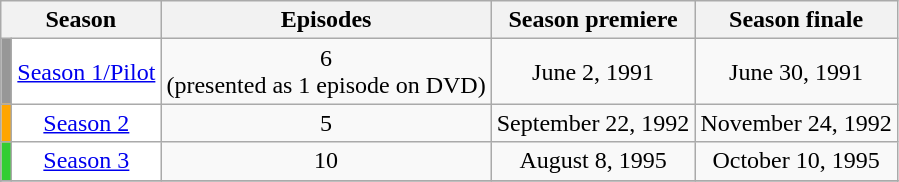<table class="wikitable">
<tr>
<th colspan=2>Season</th>
<th>Episodes</th>
<th>Season premiere</th>
<th>Season finale</th>
</tr>
<tr>
<td style="background: #979797; color:#100; text-align:center;"></td>
<td style="background: #FFFFFF; color:#100; text-align:center;"><a href='#'>Season 1/Pilot</a></td>
<td style="text-align:center;">6<br>(presented as 1 episode on DVD)</td>
<td style="text-align:center;">June 2, 1991</td>
<td style="text-align:center;">June 30, 1991</td>
</tr>
<tr>
<td style="background: #FFA500; color:#100; text-align:center;"></td>
<td style="background: #FFFFFF; color:#100; text-align:center;"><a href='#'>Season 2</a></td>
<td style="text-align:center;">5</td>
<td style="text-align:center;">September 22, 1992</td>
<td style="text-align:center;">November 24, 1992</td>
</tr>
<tr>
<td style="background: #32CD32; color:#100; text-align:center;"></td>
<td style="background: #FFFFFF; color:#100; text-align:center;"><a href='#'>Season 3</a></td>
<td style="text-align:center;">10</td>
<td style="text-align:center;">August 8, 1995</td>
<td style="text-align:center;">October 10, 1995</td>
</tr>
<tr>
</tr>
<tr>
</tr>
</table>
